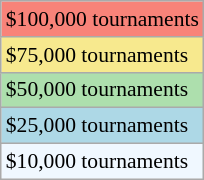<table class=wikitable style=font-size:90%>
<tr bgcolor=#F88379>
<td>$100,000 tournaments</td>
</tr>
<tr bgcolor=#F7E98E>
<td>$75,000 tournaments</td>
</tr>
<tr bgcolor=#ADDFAD>
<td>$50,000 tournaments</td>
</tr>
<tr bgcolor=lightblue>
<td>$25,000 tournaments</td>
</tr>
<tr bgcolor=#f0f8ff>
<td>$10,000 tournaments</td>
</tr>
</table>
